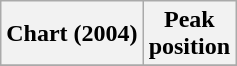<table class="wikitable plainrowheaders" style="text-align:center">
<tr>
<th scope="col">Chart (2004)</th>
<th scope="col">Peak<br>position</th>
</tr>
<tr>
</tr>
</table>
